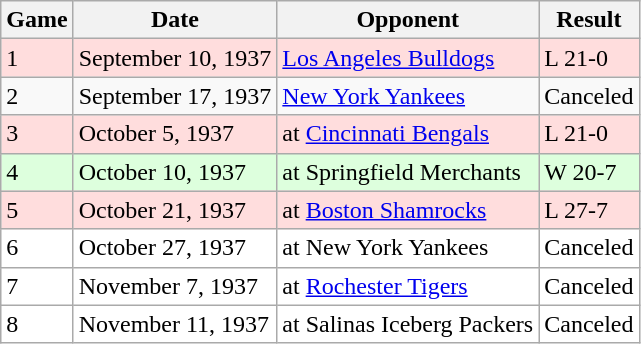<table class="wikitable">
<tr>
<th>Game</th>
<th>Date</th>
<th>Opponent</th>
<th>Result</th>
</tr>
<tr style="background: #ffdddd;">
<td>1</td>
<td>September 10, 1937</td>
<td><a href='#'>Los Angeles Bulldogs</a></td>
<td>L 21-0</td>
</tr>
<tr style="background: #white;">
<td>2</td>
<td>September 17, 1937</td>
<td><a href='#'>New York Yankees</a></td>
<td>Canceled</td>
</tr>
<tr style="background: #ffdddd;">
<td>3</td>
<td>October 5, 1937</td>
<td>at <a href='#'>Cincinnati Bengals</a></td>
<td>L 21-0</td>
</tr>
<tr style="background: #ddffdd;">
<td>4</td>
<td>October 10, 1937</td>
<td>at Springfield Merchants</td>
<td>W 20-7</td>
</tr>
<tr style="background: #ffdddd;">
<td>5</td>
<td>October 21, 1937</td>
<td>at <a href='#'>Boston Shamrocks</a></td>
<td>L 27-7</td>
</tr>
<tr style="background: white;">
<td>6</td>
<td>October 27, 1937</td>
<td>at New York Yankees</td>
<td>Canceled</td>
</tr>
<tr style="background: white;">
<td>7</td>
<td>November 7, 1937</td>
<td>at <a href='#'>Rochester Tigers</a></td>
<td>Canceled</td>
</tr>
<tr style="background: white;">
<td>8</td>
<td>November 11, 1937</td>
<td>at Salinas Iceberg Packers</td>
<td>Canceled</td>
</tr>
</table>
